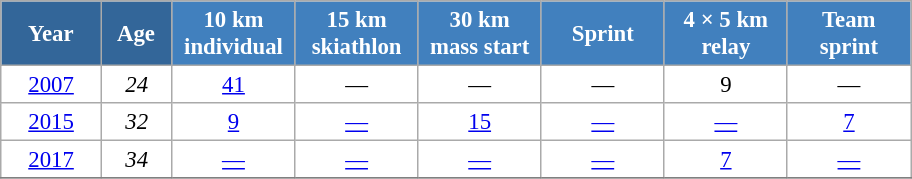<table class="wikitable" style="font-size:95%; text-align:center; border:grey solid 1px; border-collapse:collapse; background:#ffffff;">
<tr>
<th style="background-color:#369; color:white; width:60px;"> Year </th>
<th style="background-color:#369; color:white; width:40px;"> Age </th>
<th style="background-color:#4180be; color:white; width:75px;"> 10 km <br> individual </th>
<th style="background-color:#4180be; color:white; width:75px;"> 15 km <br> skiathlon </th>
<th style="background-color:#4180be; color:white; width:75px;"> 30 km <br> mass start </th>
<th style="background-color:#4180be; color:white; width:75px;"> Sprint </th>
<th style="background-color:#4180be; color:white; width:75px;"> 4 × 5 km <br> relay </th>
<th style="background-color:#4180be; color:white; width:75px;"> Team <br> sprint </th>
</tr>
<tr>
<td><a href='#'>2007</a></td>
<td><em>24</em></td>
<td><a href='#'>41</a></td>
<td>—</td>
<td>—</td>
<td>—</td>
<td>9</td>
<td>—</td>
</tr>
<tr>
<td><a href='#'>2015</a></td>
<td><em>32</em></td>
<td><a href='#'>9</a></td>
<td><a href='#'>—</a></td>
<td><a href='#'>15</a></td>
<td><a href='#'>—</a></td>
<td><a href='#'>—</a></td>
<td><a href='#'>7</a></td>
</tr>
<tr>
<td><a href='#'>2017</a></td>
<td><em>34</em></td>
<td><a href='#'>—</a></td>
<td><a href='#'>—</a></td>
<td><a href='#'>—</a></td>
<td><a href='#'>—</a></td>
<td><a href='#'>7</a></td>
<td><a href='#'>—</a></td>
</tr>
<tr>
</tr>
</table>
